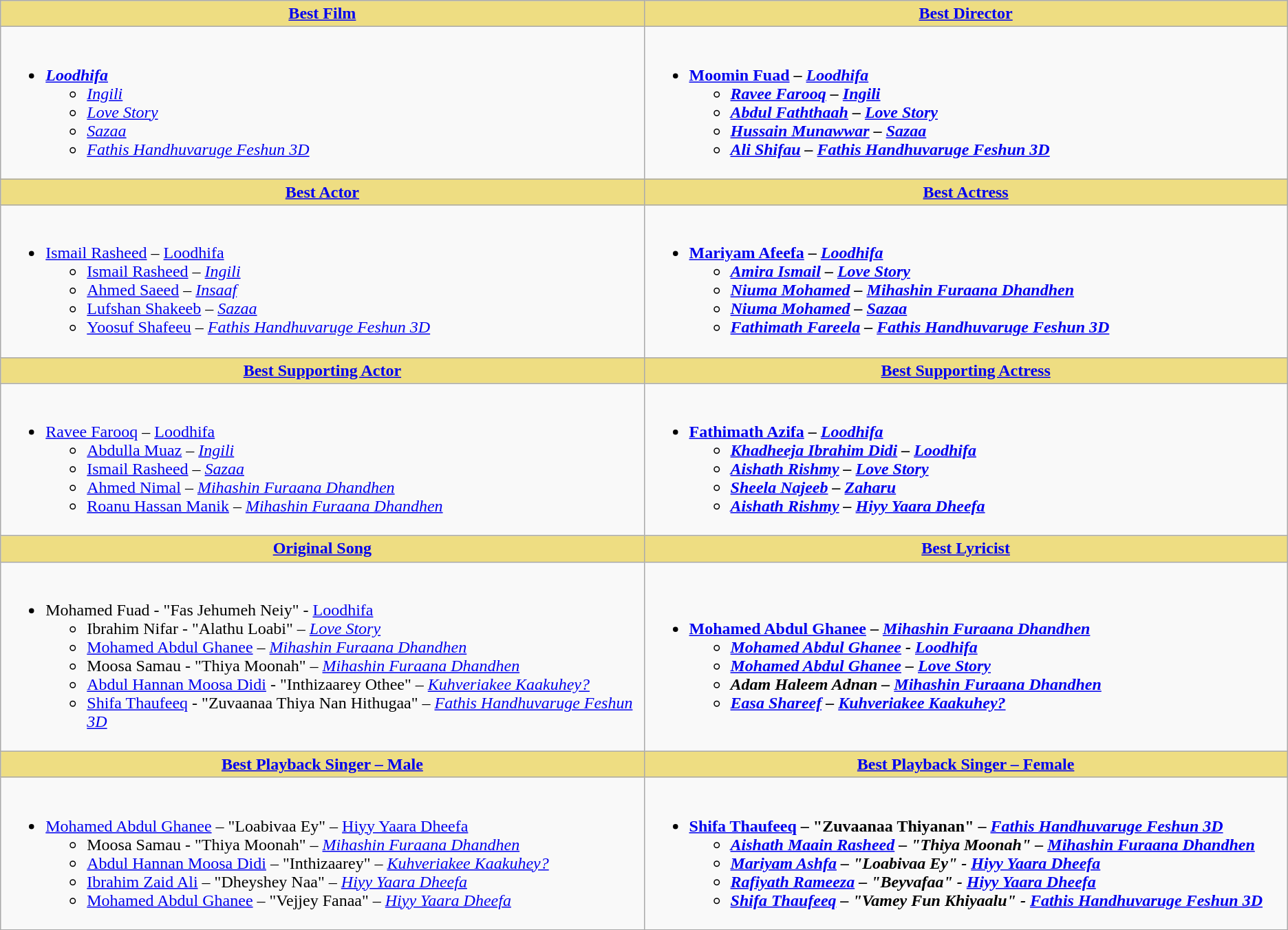<table class="wikitable">
<tr>
<th style="background:#EEDD82; width:50%;"><a href='#'>Best Film</a></th>
<th style="background:#EEDD82; width:50%;"><a href='#'>Best Director</a></th>
</tr>
<tr>
<td valign="top"><br><ul><li><strong><em><a href='#'>Loodhifa</a></em></strong><ul><li><em><a href='#'>Ingili</a></em></li><li><em><a href='#'>Love Story</a></em></li><li><em><a href='#'>Sazaa</a></em></li><li><em><a href='#'>Fathis Handhuvaruge Feshun 3D</a></em></li></ul></li></ul></td>
<td valign="top"><br><ul><li><strong><a href='#'>Moomin Fuad</a> – <em><a href='#'>Loodhifa</a><strong><em><ul><li><a href='#'>Ravee Farooq</a> – </em><a href='#'>Ingili</a><em></li><li><a href='#'>Abdul Faththaah</a> – </em><a href='#'>Love Story</a><em></li><li><a href='#'>Hussain Munawwar</a> – </em><a href='#'>Sazaa</a><em></li><li><a href='#'>Ali Shifau</a> – </em><a href='#'>Fathis Handhuvaruge Feshun 3D</a><em></li></ul></li></ul></td>
</tr>
<tr>
<th style="background:#EEDD82;"><a href='#'>Best Actor</a></th>
<th style="background:#EEDD82;"><a href='#'>Best Actress</a></th>
</tr>
<tr>
<td><br><ul><li></strong><a href='#'>Ismail Rasheed</a> – </em><a href='#'>Loodhifa</a></em></strong><ul><li><a href='#'>Ismail Rasheed</a> – <em><a href='#'>Ingili</a></em></li><li><a href='#'>Ahmed Saeed</a> – <em><a href='#'>Insaaf</a></em></li><li><a href='#'>Lufshan Shakeeb</a> – <em><a href='#'>Sazaa</a></em></li><li><a href='#'>Yoosuf Shafeeu</a> – <em><a href='#'>Fathis Handhuvaruge Feshun 3D</a></em></li></ul></li></ul></td>
<td><br><ul><li><strong><a href='#'>Mariyam Afeefa</a> – <em><a href='#'>Loodhifa</a><strong><em><ul><li><a href='#'>Amira Ismail</a> – </em><a href='#'>Love Story</a><em></li><li><a href='#'>Niuma Mohamed</a> – </em><a href='#'>Mihashin Furaana Dhandhen</a><em></li><li><a href='#'>Niuma Mohamed</a> – </em><a href='#'>Sazaa</a><em></li><li><a href='#'>Fathimath Fareela</a> – </em><a href='#'>Fathis Handhuvaruge Feshun 3D</a><em></li></ul></li></ul></td>
</tr>
<tr>
<th style="background:#EEDD82;"><a href='#'>Best Supporting Actor</a></th>
<th style="background:#EEDD82;"><a href='#'>Best Supporting Actress</a></th>
</tr>
<tr>
<td><br><ul><li></strong><a href='#'>Ravee Farooq</a> – </em><a href='#'>Loodhifa</a></em></strong><ul><li><a href='#'>Abdulla Muaz</a> – <em><a href='#'>Ingili</a></em></li><li><a href='#'>Ismail Rasheed</a> – <em><a href='#'>Sazaa</a></em></li><li><a href='#'>Ahmed Nimal</a> – <em><a href='#'>Mihashin Furaana Dhandhen</a></em></li><li><a href='#'>Roanu Hassan Manik</a> – <em><a href='#'>Mihashin Furaana Dhandhen</a></em></li></ul></li></ul></td>
<td><br><ul><li><strong><a href='#'>Fathimath Azifa</a> – <em><a href='#'>Loodhifa</a><strong><em><ul><li><a href='#'>Khadheeja Ibrahim Didi</a> – </em><a href='#'>Loodhifa</a><em></li><li><a href='#'>Aishath Rishmy</a> – </em><a href='#'>Love Story</a><em></li><li><a href='#'>Sheela Najeeb</a> – </em><a href='#'>Zaharu</a><em></li><li><a href='#'>Aishath Rishmy</a> – </em><a href='#'>Hiyy Yaara Dheefa</a><em></li></ul></li></ul></td>
</tr>
<tr>
<th style="background:#EEDD82;"><a href='#'>Original Song</a></th>
<th style="background:#EEDD82;"><a href='#'>Best Lyricist</a></th>
</tr>
<tr>
<td><br><ul><li></strong>Mohamed Fuad - "Fas Jehumeh Neiy" - </em><a href='#'>Loodhifa</a></em></strong><ul><li>Ibrahim Nifar - "Alathu Loabi" – <em><a href='#'>Love Story</a></em></li><li><a href='#'>Mohamed Abdul Ghanee</a> – <em><a href='#'>Mihashin Furaana Dhandhen</a></em></li><li>Moosa Samau - "Thiya Moonah" – <em><a href='#'>Mihashin Furaana Dhandhen</a></em></li><li><a href='#'>Abdul Hannan Moosa Didi</a> - "Inthizaarey Othee" – <em><a href='#'>Kuhveriakee Kaakuhey?</a></em></li><li><a href='#'>Shifa Thaufeeq</a> - "Zuvaanaa Thiya Nan Hithugaa" – <em><a href='#'>Fathis Handhuvaruge Feshun 3D</a></em></li></ul></li></ul></td>
<td><br><ul><li><strong><a href='#'>Mohamed Abdul Ghanee</a> – <em><a href='#'>Mihashin Furaana Dhandhen</a><strong><em><ul><li><a href='#'>Mohamed Abdul Ghanee</a> - </em><a href='#'>Loodhifa</a><em></li><li><a href='#'>Mohamed Abdul Ghanee</a> – </em><a href='#'>Love Story</a><em></li><li>Adam Haleem Adnan – </em><a href='#'>Mihashin Furaana Dhandhen</a><em></li><li><a href='#'>Easa Shareef</a> – </em><a href='#'>Kuhveriakee Kaakuhey?</a><em></li></ul></li></ul></td>
</tr>
<tr>
<th style="background:#EEDD82;"><a href='#'>Best Playback Singer – Male</a></th>
<th style="background:#EEDD82;"><a href='#'>Best Playback Singer – Female</a></th>
</tr>
<tr>
<td><br><ul><li></strong><a href='#'>Mohamed Abdul Ghanee</a> – "Loabivaa Ey" – </em><a href='#'>Hiyy Yaara Dheefa</a></em></strong><ul><li>Moosa Samau - "Thiya Moonah" – <em><a href='#'>Mihashin Furaana Dhandhen</a></em></li><li><a href='#'>Abdul Hannan Moosa Didi</a> – "Inthizaarey" – <em><a href='#'>Kuhveriakee Kaakuhey?</a></em></li><li><a href='#'>Ibrahim Zaid Ali</a> – "Dheyshey Naa" – <em><a href='#'>Hiyy Yaara Dheefa</a></em></li><li><a href='#'>Mohamed Abdul Ghanee</a> – "Vejjey Fanaa" – <em><a href='#'>Hiyy Yaara Dheefa</a></em></li></ul></li></ul></td>
<td><br><ul><li><strong><a href='#'>Shifa Thaufeeq</a> – "Zuvaanaa Thiyanan" – <em><a href='#'>Fathis Handhuvaruge Feshun 3D</a><strong><em><ul><li><a href='#'>Aishath Maain Rasheed</a> – "Thiya Moonah" – </em><a href='#'>Mihashin Furaana Dhandhen</a><em></li><li><a href='#'>Mariyam Ashfa</a> – "Loabivaa Ey" - </em><a href='#'>Hiyy Yaara Dheefa</a><em></li><li><a href='#'>Rafiyath Rameeza</a> – "Beyvafaa" - </em><a href='#'>Hiyy Yaara Dheefa</a><em></li><li><a href='#'>Shifa Thaufeeq</a> – "Vamey Fun Khiyaalu" - </em><a href='#'>Fathis Handhuvaruge Feshun 3D</a><em></li></ul></li></ul></td>
</tr>
<tr>
</tr>
</table>
